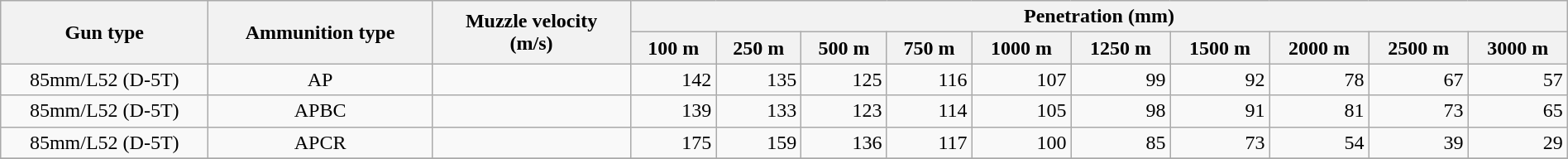<table class="wikitable" style="text-align:right; width: 100%">
<tr>
<th rowspan=2>Gun type</th>
<th rowspan=2>Ammunition type</th>
<th rowspan=2>Muzzle velocity<br>(m/s)</th>
<th colspan=11>Penetration (mm)</th>
</tr>
<tr>
<th>100 m</th>
<th>250 m</th>
<th>500 m</th>
<th>750 m</th>
<th>1000 m</th>
<th>1250 m</th>
<th>1500 m</th>
<th>2000 m</th>
<th>2500 m</th>
<th>3000 m</th>
</tr>
<tr>
<td style="text-align:center; width: 10em">85mm/L52 (D-5T)</td>
<td style="text-align:center">AP</td>
<td style="text-align:center"></td>
<td>142</td>
<td>135</td>
<td>125</td>
<td>116</td>
<td>107</td>
<td>99</td>
<td>92</td>
<td>78</td>
<td>67</td>
<td>57</td>
</tr>
<tr>
<td style="text-align:center">85mm/L52 (D-5T)</td>
<td style="text-align:center">APBC</td>
<td style="text-align:center"></td>
<td>139</td>
<td>133</td>
<td>123</td>
<td>114</td>
<td>105</td>
<td>98</td>
<td>91</td>
<td>81</td>
<td>73</td>
<td>65</td>
</tr>
<tr>
<td style="text-align:center">85mm/L52 (D-5T)</td>
<td style="text-align:center">APCR</td>
<td style="text-align:center"></td>
<td>175</td>
<td>159</td>
<td>136</td>
<td>117</td>
<td>100</td>
<td>85</td>
<td>73</td>
<td>54</td>
<td>39</td>
<td>29</td>
</tr>
<tr>
</tr>
</table>
